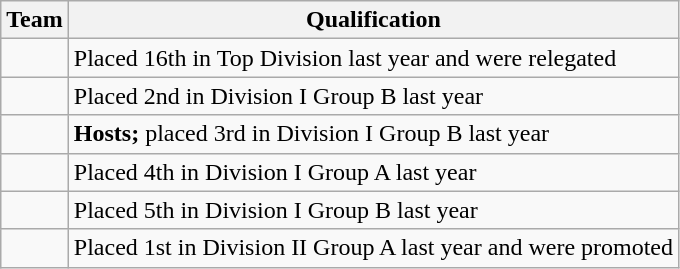<table class="wikitable">
<tr>
<th>Team</th>
<th>Qualification</th>
</tr>
<tr>
<td></td>
<td>Placed 16th in Top Division last year and were relegated</td>
</tr>
<tr>
<td></td>
<td>Placed 2nd in Division I Group B last year</td>
</tr>
<tr>
<td></td>
<td><strong>Hosts;</strong> placed 3rd in Division I Group B last year</td>
</tr>
<tr>
<td></td>
<td>Placed 4th in Division I Group A last year</td>
</tr>
<tr>
<td></td>
<td>Placed 5th in Division I Group B last year</td>
</tr>
<tr>
<td></td>
<td>Placed 1st in Division II Group A last year and were promoted</td>
</tr>
</table>
